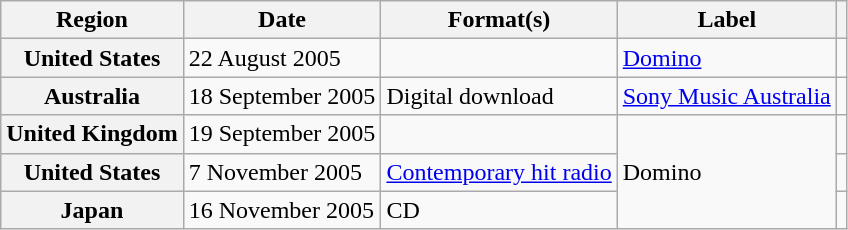<table class="wikitable plainrowheaders">
<tr>
<th scope="col">Region</th>
<th scope="col">Date</th>
<th scope="col">Format(s)</th>
<th scope="col">Label</th>
<th scope="col"></th>
</tr>
<tr>
<th scope="row">United States</th>
<td>22 August 2005</td>
<td></td>
<td><a href='#'>Domino</a></td>
<td align="center"></td>
</tr>
<tr>
<th scope="row">Australia</th>
<td>18 September 2005</td>
<td>Digital download</td>
<td><a href='#'>Sony Music Australia</a></td>
<td align="center"></td>
</tr>
<tr>
<th scope="row">United Kingdom</th>
<td>19 September 2005</td>
<td></td>
<td rowspan="3">Domino</td>
<td align="center"></td>
</tr>
<tr>
<th scope="row">United States</th>
<td>7 November 2005</td>
<td><a href='#'>Contemporary hit radio</a></td>
<td align="center"></td>
</tr>
<tr>
<th scope="row">Japan</th>
<td>16 November 2005</td>
<td>CD</td>
<td align="center"></td>
</tr>
</table>
